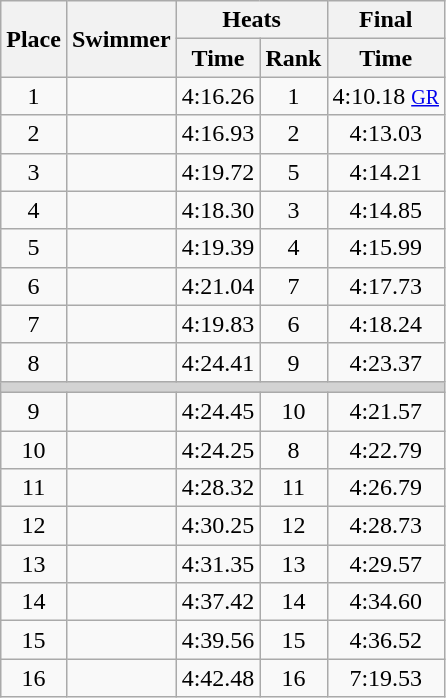<table class="wikitable" style="text-align:center;">
<tr>
<th rowspan="2">Place</th>
<th rowspan="2">Swimmer</th>
<th colspan="2">Heats</th>
<th>Final</th>
</tr>
<tr>
<th>Time</th>
<th>Rank</th>
<th>Time</th>
</tr>
<tr>
<td>1</td>
<td align="left"></td>
<td>4:16.26</td>
<td>1</td>
<td>4:10.18 <small><a href='#'>GR</a></small></td>
</tr>
<tr>
<td>2</td>
<td align=left></td>
<td>4:16.93</td>
<td>2</td>
<td>4:13.03</td>
</tr>
<tr>
<td>3</td>
<td align=left></td>
<td>4:19.72</td>
<td>5</td>
<td>4:14.21</td>
</tr>
<tr>
<td>4</td>
<td align=left></td>
<td>4:18.30</td>
<td>3</td>
<td>4:14.85</td>
</tr>
<tr>
<td>5</td>
<td align=left></td>
<td>4:19.39</td>
<td>4</td>
<td>4:15.99</td>
</tr>
<tr>
<td>6</td>
<td align=left></td>
<td>4:21.04</td>
<td>7</td>
<td>4:17.73</td>
</tr>
<tr>
<td>7</td>
<td align=left></td>
<td>4:19.83</td>
<td>6</td>
<td>4:18.24</td>
</tr>
<tr>
<td>8</td>
<td align=left></td>
<td>4:24.41</td>
<td>9</td>
<td>4:23.37</td>
</tr>
<tr>
<td colspan=5 bgcolor=lightgray></td>
</tr>
<tr>
<td>9</td>
<td align=left></td>
<td>4:24.45</td>
<td>10</td>
<td>4:21.57</td>
</tr>
<tr>
<td>10</td>
<td align=left> </td>
<td>4:24.25</td>
<td>8</td>
<td>4:22.79</td>
</tr>
<tr>
<td>11</td>
<td align=left></td>
<td>4:28.32</td>
<td>11</td>
<td>4:26.79</td>
</tr>
<tr>
<td>12</td>
<td align=left></td>
<td>4:30.25</td>
<td>12</td>
<td>4:28.73</td>
</tr>
<tr>
<td>13</td>
<td align=left></td>
<td>4:31.35</td>
<td>13</td>
<td>4:29.57</td>
</tr>
<tr>
<td>14</td>
<td align=left></td>
<td>4:37.42</td>
<td>14</td>
<td>4:34.60</td>
</tr>
<tr>
<td>15</td>
<td align=left></td>
<td>4:39.56</td>
<td>15</td>
<td>4:36.52</td>
</tr>
<tr>
<td>16</td>
<td align=left></td>
<td>4:42.48</td>
<td>16</td>
<td>7:19.53</td>
</tr>
</table>
